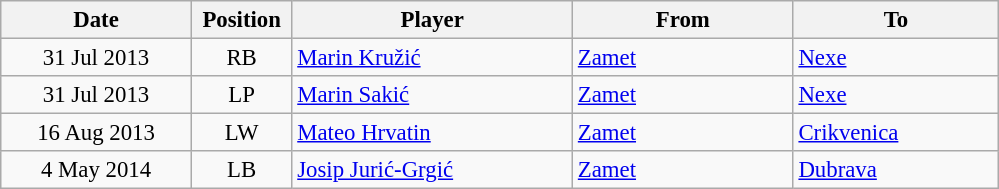<table class="wikitable" style="font-size:95%; text-align:center;">
<tr>
<th width=120>Date</th>
<th width=60>Position</th>
<th width=180>Player</th>
<th width=140>From</th>
<th width=130>To</th>
</tr>
<tr>
<td>31 Jul 2013</td>
<td>RB</td>
<td style="text-align:left;"> <a href='#'>Marin Kružić</a></td>
<td style="text-align:left;"><a href='#'>Zamet</a></td>
<td style="text-align:left;"><a href='#'>Nexe</a></td>
</tr>
<tr>
<td>31 Jul 2013</td>
<td>LP</td>
<td style="text-align:left;"> <a href='#'>Marin Sakić</a></td>
<td style="text-align:left;"><a href='#'>Zamet</a></td>
<td style="text-align:left;"> <a href='#'>Nexe</a></td>
</tr>
<tr>
<td>16 Aug 2013</td>
<td>LW</td>
<td style="text-align:left;"> <a href='#'>Mateo Hrvatin</a></td>
<td style="text-align:left;"><a href='#'>Zamet</a></td>
<td style="text-align:left;"><a href='#'>Crikvenica</a></td>
</tr>
<tr>
<td>4 May 2014</td>
<td>LB</td>
<td style="text-align:left;"><a href='#'>Josip Jurić-Grgić</a></td>
<td style="text-align:left;"><a href='#'>Zamet</a></td>
<td style="text-align:left;"><a href='#'>Dubrava</a></td>
</tr>
</table>
